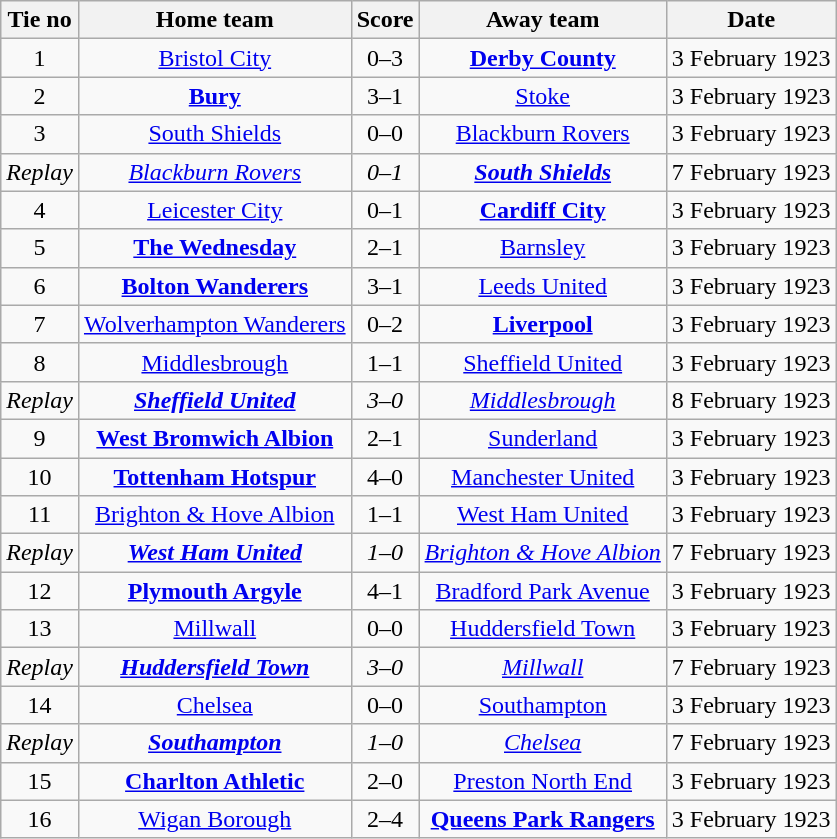<table class="wikitable" style="text-align: center">
<tr>
<th>Tie no</th>
<th>Home team</th>
<th>Score</th>
<th>Away team</th>
<th>Date</th>
</tr>
<tr>
<td>1</td>
<td><a href='#'>Bristol City</a></td>
<td>0–3</td>
<td><strong><a href='#'>Derby County</a></strong></td>
<td>3 February 1923</td>
</tr>
<tr>
<td>2</td>
<td><strong><a href='#'>Bury</a></strong></td>
<td>3–1</td>
<td><a href='#'>Stoke</a></td>
<td>3 February 1923</td>
</tr>
<tr>
<td>3</td>
<td><a href='#'>South Shields</a></td>
<td>0–0</td>
<td><a href='#'>Blackburn Rovers</a></td>
<td>3 February 1923</td>
</tr>
<tr>
<td><em>Replay</em></td>
<td><em><a href='#'>Blackburn Rovers</a></em></td>
<td><em>0–1</em></td>
<td><strong><em><a href='#'>South Shields</a></em></strong></td>
<td>7 February 1923</td>
</tr>
<tr>
<td>4</td>
<td><a href='#'>Leicester City</a></td>
<td>0–1</td>
<td><strong><a href='#'>Cardiff City</a></strong></td>
<td>3 February 1923</td>
</tr>
<tr>
<td>5</td>
<td><strong><a href='#'>The Wednesday</a></strong></td>
<td>2–1</td>
<td><a href='#'>Barnsley</a></td>
<td>3 February 1923</td>
</tr>
<tr>
<td>6</td>
<td><strong><a href='#'>Bolton Wanderers</a></strong></td>
<td>3–1</td>
<td><a href='#'>Leeds United</a></td>
<td>3 February 1923</td>
</tr>
<tr>
<td>7</td>
<td><a href='#'>Wolverhampton Wanderers</a></td>
<td>0–2</td>
<td><strong><a href='#'>Liverpool</a></strong></td>
<td>3 February 1923</td>
</tr>
<tr>
<td>8</td>
<td><a href='#'>Middlesbrough</a></td>
<td>1–1</td>
<td><a href='#'>Sheffield United</a></td>
<td>3 February 1923</td>
</tr>
<tr>
<td><em>Replay</em></td>
<td><strong><em><a href='#'>Sheffield United</a></em></strong></td>
<td><em>3–0</em></td>
<td><em><a href='#'>Middlesbrough</a></em></td>
<td>8 February 1923</td>
</tr>
<tr>
<td>9</td>
<td><strong><a href='#'>West Bromwich Albion</a></strong></td>
<td>2–1</td>
<td><a href='#'>Sunderland</a></td>
<td>3 February 1923</td>
</tr>
<tr>
<td>10</td>
<td><strong><a href='#'>Tottenham Hotspur</a></strong></td>
<td>4–0</td>
<td><a href='#'>Manchester United</a></td>
<td>3 February 1923</td>
</tr>
<tr>
<td>11</td>
<td><a href='#'>Brighton & Hove Albion</a></td>
<td>1–1</td>
<td><a href='#'>West Ham United</a></td>
<td>3 February 1923</td>
</tr>
<tr>
<td><em>Replay</em></td>
<td><strong><em><a href='#'>West Ham United</a></em></strong></td>
<td><em>1–0</em></td>
<td><em><a href='#'>Brighton & Hove Albion</a></em></td>
<td>7 February 1923</td>
</tr>
<tr>
<td>12</td>
<td><strong><a href='#'>Plymouth Argyle</a></strong></td>
<td>4–1</td>
<td><a href='#'>Bradford Park Avenue</a></td>
<td>3 February 1923</td>
</tr>
<tr>
<td>13</td>
<td><a href='#'>Millwall</a></td>
<td>0–0</td>
<td><a href='#'>Huddersfield Town</a></td>
<td>3 February 1923</td>
</tr>
<tr>
<td><em>Replay</em></td>
<td><strong><em><a href='#'>Huddersfield Town</a></em></strong></td>
<td><em>3–0</em></td>
<td><em><a href='#'>Millwall</a></em></td>
<td>7 February 1923</td>
</tr>
<tr>
<td>14</td>
<td><a href='#'>Chelsea</a></td>
<td>0–0</td>
<td><a href='#'>Southampton</a></td>
<td>3 February 1923</td>
</tr>
<tr>
<td><em>Replay</em></td>
<td><strong><em><a href='#'>Southampton</a></em></strong></td>
<td><em>1–0</em></td>
<td><em><a href='#'>Chelsea</a></em></td>
<td>7 February 1923</td>
</tr>
<tr>
<td>15</td>
<td><strong><a href='#'>Charlton Athletic</a></strong></td>
<td>2–0</td>
<td><a href='#'>Preston North End</a></td>
<td>3 February 1923</td>
</tr>
<tr>
<td>16</td>
<td><a href='#'>Wigan Borough</a></td>
<td>2–4</td>
<td><strong><a href='#'>Queens Park Rangers</a></strong></td>
<td>3 February 1923</td>
</tr>
</table>
